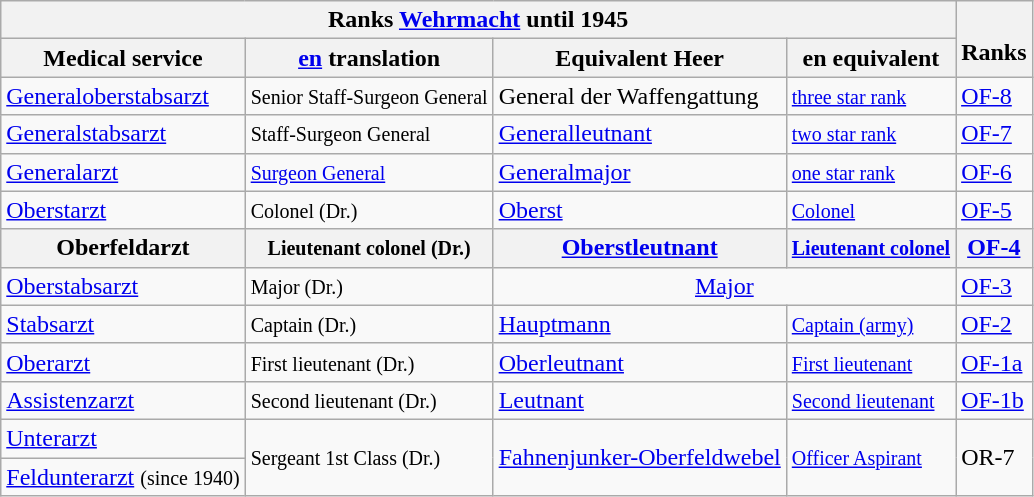<table class="wikitable">
<tr>
<th colspan="4">Ranks <a href='#'>Wehrmacht</a> until 1945</th>
<th rowspan="2"><br>Ranks</th>
</tr>
<tr align="center">
<th>Medical service</th>
<th><a href='#'>en</a> translation</th>
<th>Equivalent Heer</th>
<th>en equivalent</th>
</tr>
<tr>
<td><a href='#'>Generaloberstabsarzt</a></td>
<td><small>Senior Staff-Surgeon General</small></td>
<td>General der Waffengattung</td>
<td><small><a href='#'>three star rank</a></small></td>
<td><a href='#'>OF-8</a></td>
</tr>
<tr>
<td><a href='#'>Generalstabsarzt</a></td>
<td><small>Staff-Surgeon General</small></td>
<td><a href='#'>Generalleutnant</a></td>
<td><small><a href='#'>two star rank</a></small></td>
<td><a href='#'>OF-7</a></td>
</tr>
<tr>
<td><a href='#'>Generalarzt</a></td>
<td><small><a href='#'>Surgeon General</a></small></td>
<td><a href='#'>Generalmajor</a></td>
<td><small><a href='#'>one star rank</a></small></td>
<td><a href='#'>OF-6</a></td>
</tr>
<tr>
<td><a href='#'>Oberstarzt</a></td>
<td><small>Colonel (Dr.)</small></td>
<td><a href='#'>Oberst</a></td>
<td><small><a href='#'>Colonel</a></small></td>
<td><a href='#'>OF-5</a></td>
</tr>
<tr>
<th><span><strong>Oberfeldarzt</strong></span></th>
<th><small>Lieutenant colonel (Dr.)</small></th>
<th><a href='#'>Oberstleutnant</a></th>
<th><small><a href='#'>Lieutenant colonel</a></small></th>
<th><a href='#'>OF-4</a></th>
</tr>
<tr>
<td><a href='#'>Oberstabsarzt</a></td>
<td><small>Major (Dr.)</small></td>
<td colspan="2" style="text-align:center;"><a href='#'>Major</a></td>
<td><a href='#'>OF-3</a></td>
</tr>
<tr>
<td><a href='#'>Stabsarzt</a></td>
<td><small>Captain (Dr.)</small></td>
<td><a href='#'>Hauptmann</a></td>
<td><small><a href='#'>Captain (army)</a></small></td>
<td><a href='#'>OF-2</a></td>
</tr>
<tr>
<td><a href='#'>Oberarzt</a></td>
<td><small>First lieutenant (Dr.)</small></td>
<td><a href='#'>Oberleutnant</a></td>
<td><small><a href='#'>First lieutenant</a></small></td>
<td><a href='#'>OF-1a</a></td>
</tr>
<tr>
<td><a href='#'>Assistenzarzt</a></td>
<td><small>Second lieutenant (Dr.)</small></td>
<td><a href='#'>Leutnant</a></td>
<td><small><a href='#'>Second lieutenant</a></small></td>
<td><a href='#'>OF-1b</a></td>
</tr>
<tr>
<td><a href='#'>Unterarzt</a></td>
<td rowspan="2"><small>Sergeant 1st Class (Dr.)</small></td>
<td rowspan="2"><a href='#'>Fahnenjunker-Oberfeldwebel</a></td>
<td rowspan="2"><small><a href='#'>Officer Aspirant</a></small></td>
<td rowspan="2">OR-7</td>
</tr>
<tr>
<td><a href='#'>Feldunterarzt</a> <small>(since 1940)</small></td>
</tr>
</table>
